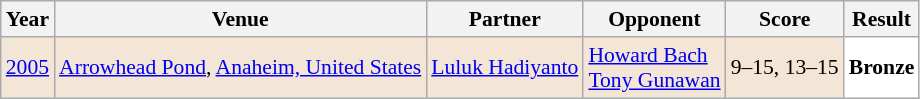<table class="sortable wikitable" style="font-size: 90%">
<tr>
<th>Year</th>
<th>Venue</th>
<th>Partner</th>
<th>Opponent</th>
<th>Score</th>
<th>Result</th>
</tr>
<tr style="background:#F3E6D7">
<td align="center"><a href='#'>2005</a></td>
<td align="left"><a href='#'>Arrowhead Pond</a>, <a href='#'>Anaheim, United States</a></td>
<td align="left"> <a href='#'>Luluk Hadiyanto</a></td>
<td align="left"> <a href='#'>Howard Bach</a> <br>  <a href='#'>Tony Gunawan</a></td>
<td align="left">9–15, 13–15</td>
<td style="text-align:left; background:white"> <strong>Bronze</strong></td>
</tr>
</table>
